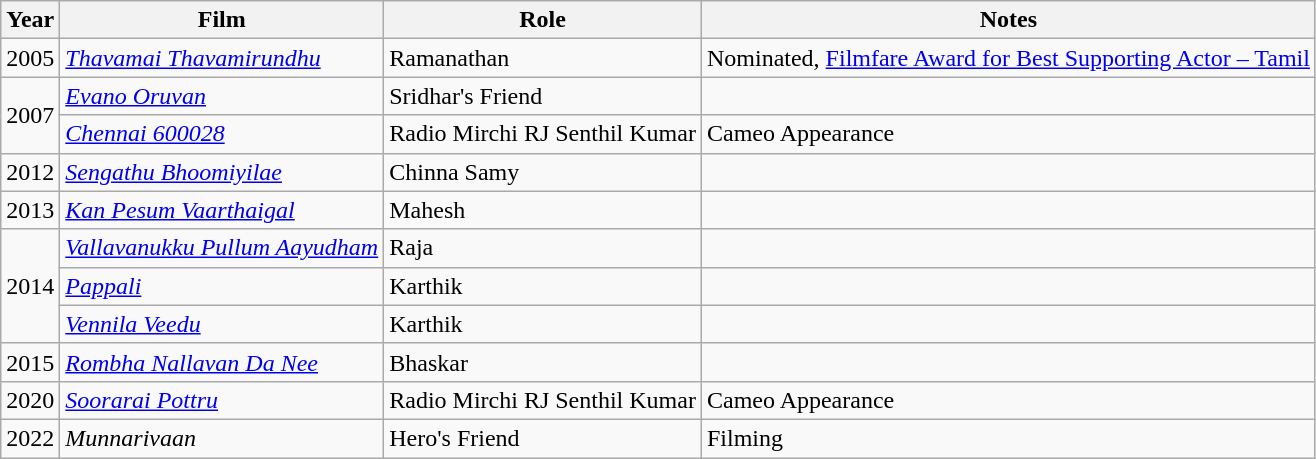<table class="wikitable sortable">
<tr>
<th>Year</th>
<th>Film</th>
<th>Role</th>
<th>Notes</th>
</tr>
<tr>
<td>2005</td>
<td><em><a href='#'>Thavamai Thavamirundhu</a></em></td>
<td>Ramanathan</td>
<td>Nominated, <a href='#'>Filmfare Award for Best Supporting Actor – Tamil</a></td>
</tr>
<tr>
<td rowspan="2">2007</td>
<td><em><a href='#'>Evano Oruvan</a></em></td>
<td>Sridhar's Friend</td>
<td></td>
</tr>
<tr>
<td><em><a href='#'>Chennai 600028</a></em></td>
<td>Radio Mirchi RJ Senthil Kumar</td>
<td>Cameo Appearance</td>
</tr>
<tr>
<td>2012</td>
<td><em><a href='#'>Sengathu Bhoomiyilae</a></em></td>
<td>Chinna Samy</td>
<td></td>
</tr>
<tr>
<td>2013</td>
<td><em><a href='#'>Kan Pesum Vaarthaigal</a></em></td>
<td>Mahesh</td>
<td></td>
</tr>
<tr>
<td rowspan="3">2014</td>
<td><em><a href='#'>Vallavanukku Pullum Aayudham</a></em></td>
<td>Raja</td>
<td></td>
</tr>
<tr>
<td><em><a href='#'>Pappali</a></em></td>
<td>Karthik</td>
<td></td>
</tr>
<tr>
<td><em><a href='#'>Vennila Veedu</a></em></td>
<td>Karthik</td>
<td></td>
</tr>
<tr>
<td>2015</td>
<td><em><a href='#'>Rombha Nallavan Da Nee</a></em></td>
<td>Bhaskar</td>
<td></td>
</tr>
<tr>
<td>2020</td>
<td><em><a href='#'>Soorarai Pottru</a></em></td>
<td>Radio Mirchi RJ Senthil Kumar</td>
<td>Cameo Appearance</td>
</tr>
<tr>
<td>2022</td>
<td><em>Munnarivaan</em></td>
<td>Hero's Friend</td>
<td>Filming</td>
</tr>
</table>
